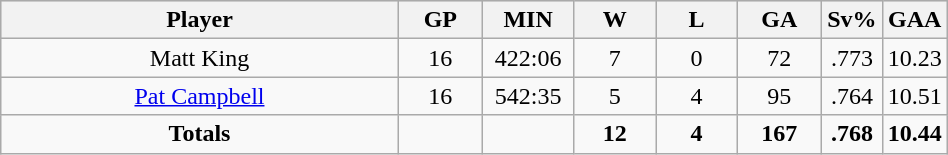<table class="wikitable sortable" width="50%">
<tr align="center"  bgcolor="#dddddd">
<th width="50%">Player</th>
<th width="10%">GP</th>
<th width="10%">MIN</th>
<th width="10%">W</th>
<th width="10%">L</th>
<th width="10%">GA</th>
<th width="10%">Sv%</th>
<th width="10%">GAA</th>
</tr>
<tr align=center>
<td>Matt King</td>
<td>16</td>
<td>422:06</td>
<td>7</td>
<td>0</td>
<td>72</td>
<td>.773</td>
<td>10.23</td>
</tr>
<tr align=center>
<td><a href='#'>Pat Campbell</a></td>
<td>16</td>
<td>542:35</td>
<td>5</td>
<td>4</td>
<td>95</td>
<td>.764</td>
<td>10.51</td>
</tr>
<tr align=center>
<td><strong>Totals</strong></td>
<td></td>
<td></td>
<td><strong>12</strong></td>
<td><strong>4</strong></td>
<td><strong> 167</strong></td>
<td><strong> .768</strong></td>
<td><strong> 10.44</strong></td>
</tr>
</table>
